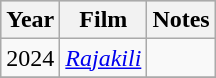<table class="wikitable sortable">
<tr style="background:#ccc; text-align:center;">
<th>Year</th>
<th>Film</th>
<th class="unsortable">Notes</th>
</tr>
<tr>
<td>2024</td>
<td><em><a href='#'>Rajakili</a></em></td>
<td></td>
</tr>
<tr>
</tr>
</table>
